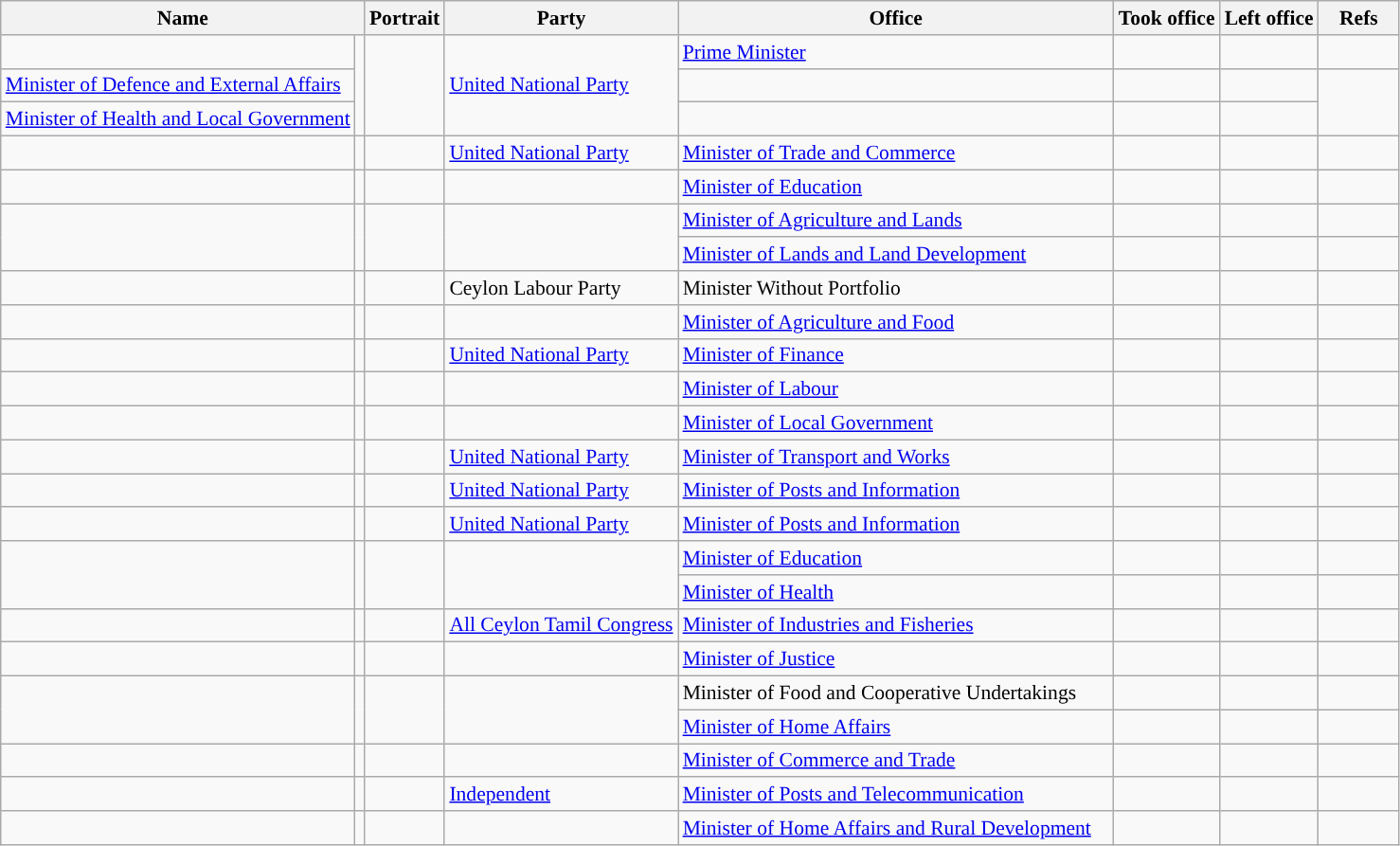<table class="wikitable plainrowheaders sortable" style="font-size:90%; text-align:left;">
<tr>
<th scope=col colspan="2">Name</th>
<th scope=col class=unsortable>Portrait</th>
<th scope=col>Party</th>
<th scope=col width=300px>Office</th>
<th scope=col>Took office</th>
<th scope=col>Left office</th>
<th scope=col width=50px class=unsortable>Refs</th>
</tr>
<tr>
<td !align="center" style="background:"></td>
<td rowspan=3></td>
<td align=center rowspan=3></td>
<td rowspan=3><a href='#'>United National Party</a></td>
<td><a href='#'>Prime Minister</a></td>
<td align=center></td>
<td align=center></td>
<td align=center></td>
</tr>
<tr>
<td><a href='#'>Minister of Defence and External Affairs</a></td>
<td align=center></td>
<td align=center></td>
<td align=center></td>
</tr>
<tr>
<td><a href='#'>Minister of Health and Local Government</a></td>
<td align=center></td>
<td align=center></td>
<td align=center></td>
</tr>
<tr>
<td !align="center" style="background:"></td>
<td></td>
<td align=center></td>
<td><a href='#'>United National Party</a></td>
<td><a href='#'>Minister of Trade and Commerce</a></td>
<td align=center></td>
<td align=center></td>
<td align=center></td>
</tr>
<tr>
<td !align="center" style="background:"></td>
<td></td>
<td align=center></td>
<td></td>
<td><a href='#'>Minister of Education</a></td>
<td align=center></td>
<td align=center></td>
<td align=center></td>
</tr>
<tr>
<td rowspan=2></td>
<td rowspan=2></td>
<td align=center rowspan=2></td>
<td rowspan=2></td>
<td><a href='#'>Minister of Agriculture and Lands</a></td>
<td align=center></td>
<td align=center></td>
<td align=center></td>
</tr>
<tr>
<td><a href='#'>Minister of Lands and Land Development</a></td>
<td align=center></td>
<td></td>
<td align=center></td>
</tr>
<tr>
<td !align="center" style="background:"></td>
<td></td>
<td align=center></td>
<td>Ceylon Labour Party</td>
<td>Minister Without Portfolio</td>
<td align=center></td>
<td align=center></td>
<td align=center></td>
</tr>
<tr>
<td></td>
<td></td>
<td align=center></td>
<td></td>
<td><a href='#'>Minister of Agriculture and Food</a></td>
<td align=center></td>
<td></td>
<td align=center></td>
</tr>
<tr>
<td !align="center" style="background:"></td>
<td></td>
<td align=center></td>
<td><a href='#'>United National Party</a></td>
<td><a href='#'>Minister of Finance</a></td>
<td align=center></td>
<td align=center></td>
<td align=center></td>
</tr>
<tr>
<td></td>
<td></td>
<td align=center></td>
<td></td>
<td><a href='#'>Minister of Labour</a></td>
<td align=center></td>
<td></td>
<td align=center></td>
</tr>
<tr>
<td></td>
<td></td>
<td align=center></td>
<td></td>
<td><a href='#'>Minister of Local Government</a></td>
<td align=center></td>
<td align=center></td>
<td align=center></td>
</tr>
<tr>
<td !align="center" style="background:"></td>
<td></td>
<td align=center></td>
<td><a href='#'>United National Party</a></td>
<td><a href='#'>Minister of Transport and Works</a></td>
<td align=center></td>
<td></td>
<td align=center></td>
</tr>
<tr>
<td !align="center" style="background:"></td>
<td></td>
<td align=center></td>
<td><a href='#'>United National Party</a></td>
<td><a href='#'>Minister of Posts and Information</a></td>
<td align=center></td>
<td align=center></td>
<td align=center></td>
</tr>
<tr>
<td !align="center" style="background:"></td>
<td></td>
<td align=center></td>
<td><a href='#'>United National Party</a></td>
<td><a href='#'>Minister of Posts and Information</a></td>
<td align=center></td>
<td align=center></td>
<td align=center></td>
</tr>
<tr>
<td rowspan=2></td>
<td rowspan=2></td>
<td align=center rowspan=2></td>
<td rowspan=2></td>
<td><a href='#'>Minister of Education</a></td>
<td align=center></td>
<td align=center></td>
<td align=center></td>
</tr>
<tr>
<td><a href='#'>Minister of Health</a></td>
<td align=center></td>
<td align=center></td>
<td align=center></td>
</tr>
<tr>
<td !align="center" style="background:"></td>
<td></td>
<td align=center></td>
<td><a href='#'>All Ceylon Tamil Congress</a></td>
<td><a href='#'>Minister of Industries and Fisheries</a></td>
<td align=center></td>
<td></td>
<td align=center></td>
</tr>
<tr>
<td></td>
<td></td>
<td align=center></td>
<td></td>
<td><a href='#'>Minister of Justice</a></td>
<td align=center></td>
<td></td>
<td align=center></td>
</tr>
<tr>
<td rowspan=2></td>
<td rowspan=2></td>
<td align=center rowspan=2></td>
<td rowspan=2></td>
<td>Minister of Food and Cooperative Undertakings</td>
<td align=center></td>
<td align=center></td>
<td align=center></td>
</tr>
<tr>
<td><a href='#'>Minister of Home Affairs</a></td>
<td align=center></td>
<td align=center></td>
<td align=center></td>
</tr>
<tr>
<td></td>
<td></td>
<td align=center></td>
<td></td>
<td><a href='#'>Minister of Commerce and Trade</a></td>
<td align=center></td>
<td></td>
<td align=center></td>
</tr>
<tr>
<td !align="center" style="background:"></td>
<td></td>
<td align=center></td>
<td><a href='#'>Independent</a></td>
<td><a href='#'>Minister of Posts and Telecommunication</a></td>
<td align=center></td>
<td align=center></td>
<td align=center></td>
</tr>
<tr>
<td></td>
<td></td>
<td align=center></td>
<td></td>
<td><a href='#'>Minister of Home Affairs and Rural Development</a></td>
<td align=center></td>
<td align=center></td>
<td align=center></td>
</tr>
</table>
